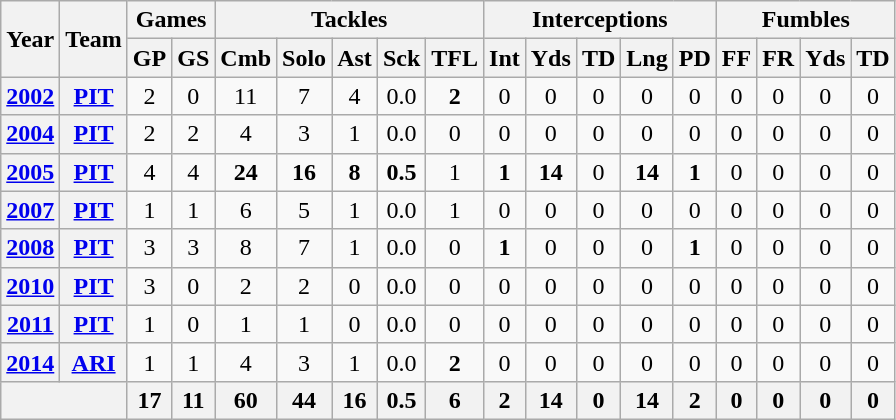<table class="wikitable" style="text-align:center">
<tr>
<th rowspan="2">Year</th>
<th rowspan="2">Team</th>
<th colspan="2">Games</th>
<th colspan="5">Tackles</th>
<th colspan="5">Interceptions</th>
<th colspan="4">Fumbles</th>
</tr>
<tr>
<th>GP</th>
<th>GS</th>
<th>Cmb</th>
<th>Solo</th>
<th>Ast</th>
<th>Sck</th>
<th>TFL</th>
<th>Int</th>
<th>Yds</th>
<th>TD</th>
<th>Lng</th>
<th>PD</th>
<th>FF</th>
<th>FR</th>
<th>Yds</th>
<th>TD</th>
</tr>
<tr>
<th><a href='#'>2002</a></th>
<th><a href='#'>PIT</a></th>
<td>2</td>
<td>0</td>
<td>11</td>
<td>7</td>
<td>4</td>
<td>0.0</td>
<td><strong>2</strong></td>
<td>0</td>
<td>0</td>
<td>0</td>
<td>0</td>
<td>0</td>
<td>0</td>
<td>0</td>
<td>0</td>
<td>0</td>
</tr>
<tr>
<th><a href='#'>2004</a></th>
<th><a href='#'>PIT</a></th>
<td>2</td>
<td>2</td>
<td>4</td>
<td>3</td>
<td>1</td>
<td>0.0</td>
<td>0</td>
<td>0</td>
<td>0</td>
<td>0</td>
<td>0</td>
<td>0</td>
<td>0</td>
<td>0</td>
<td>0</td>
<td>0</td>
</tr>
<tr>
<th><a href='#'>2005</a></th>
<th><a href='#'>PIT</a></th>
<td>4</td>
<td>4</td>
<td><strong>24</strong></td>
<td><strong>16</strong></td>
<td><strong>8</strong></td>
<td><strong>0.5</strong></td>
<td>1</td>
<td><strong>1</strong></td>
<td><strong>14</strong></td>
<td>0</td>
<td><strong>14</strong></td>
<td><strong>1</strong></td>
<td>0</td>
<td>0</td>
<td>0</td>
<td>0</td>
</tr>
<tr>
<th><a href='#'>2007</a></th>
<th><a href='#'>PIT</a></th>
<td>1</td>
<td>1</td>
<td>6</td>
<td>5</td>
<td>1</td>
<td>0.0</td>
<td>1</td>
<td>0</td>
<td>0</td>
<td>0</td>
<td>0</td>
<td>0</td>
<td>0</td>
<td>0</td>
<td>0</td>
<td>0</td>
</tr>
<tr>
<th><a href='#'>2008</a></th>
<th><a href='#'>PIT</a></th>
<td>3</td>
<td>3</td>
<td>8</td>
<td>7</td>
<td>1</td>
<td>0.0</td>
<td>0</td>
<td><strong>1</strong></td>
<td>0</td>
<td>0</td>
<td>0</td>
<td><strong>1</strong></td>
<td>0</td>
<td>0</td>
<td>0</td>
<td>0</td>
</tr>
<tr>
<th><a href='#'>2010</a></th>
<th><a href='#'>PIT</a></th>
<td>3</td>
<td>0</td>
<td>2</td>
<td>2</td>
<td>0</td>
<td>0.0</td>
<td>0</td>
<td>0</td>
<td>0</td>
<td>0</td>
<td>0</td>
<td>0</td>
<td>0</td>
<td>0</td>
<td>0</td>
<td>0</td>
</tr>
<tr>
<th><a href='#'>2011</a></th>
<th><a href='#'>PIT</a></th>
<td>1</td>
<td>0</td>
<td>1</td>
<td>1</td>
<td>0</td>
<td>0.0</td>
<td>0</td>
<td>0</td>
<td>0</td>
<td>0</td>
<td>0</td>
<td>0</td>
<td>0</td>
<td>0</td>
<td>0</td>
<td>0</td>
</tr>
<tr>
<th><a href='#'>2014</a></th>
<th><a href='#'>ARI</a></th>
<td>1</td>
<td>1</td>
<td>4</td>
<td>3</td>
<td>1</td>
<td>0.0</td>
<td><strong>2</strong></td>
<td>0</td>
<td>0</td>
<td>0</td>
<td>0</td>
<td>0</td>
<td>0</td>
<td>0</td>
<td>0</td>
<td>0</td>
</tr>
<tr>
<th colspan="2"></th>
<th>17</th>
<th>11</th>
<th>60</th>
<th>44</th>
<th>16</th>
<th>0.5</th>
<th>6</th>
<th>2</th>
<th>14</th>
<th>0</th>
<th>14</th>
<th>2</th>
<th>0</th>
<th>0</th>
<th>0</th>
<th>0</th>
</tr>
</table>
